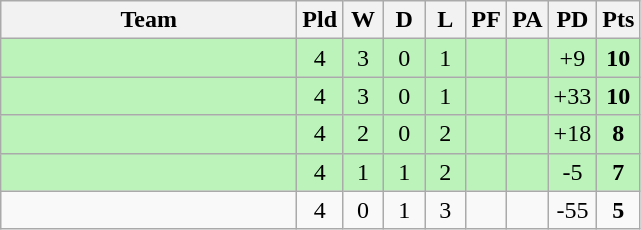<table class="wikitable" style="text-align:center;">
<tr>
<th width=190>Team</th>
<th width=20 abbr="Played">Pld</th>
<th width=20 abbr="Won">W</th>
<th width=20 abbr="Drawn">D</th>
<th width=20 abbr="Lost">L</th>
<th width=20 abbr="Points for">PF</th>
<th width=20 abbr="Points against">PA</th>
<th width=25 abbr="Points difference">PD</th>
<th width=20 abbr="Points">Pts</th>
</tr>
<tr bgcolor=BBF3BB>
<td align=left></td>
<td>4</td>
<td>3</td>
<td>0</td>
<td>1</td>
<td></td>
<td></td>
<td>+9</td>
<td><strong>10</strong></td>
</tr>
<tr bgcolor=BBF3BB>
<td align=left></td>
<td>4</td>
<td>3</td>
<td>0</td>
<td>1</td>
<td></td>
<td></td>
<td>+33</td>
<td><strong>10</strong></td>
</tr>
<tr bgcolor=BBF3BB>
<td align=left></td>
<td>4</td>
<td>2</td>
<td>0</td>
<td>2</td>
<td></td>
<td></td>
<td>+18</td>
<td><strong>8</strong></td>
</tr>
<tr bgcolor=BBF3BB>
<td align=left></td>
<td>4</td>
<td>1</td>
<td>1</td>
<td>2</td>
<td></td>
<td></td>
<td>-5</td>
<td><strong>7</strong></td>
</tr>
<tr>
<td align=left></td>
<td>4</td>
<td>0</td>
<td>1</td>
<td>3</td>
<td></td>
<td></td>
<td>-55</td>
<td><strong>5</strong></td>
</tr>
</table>
